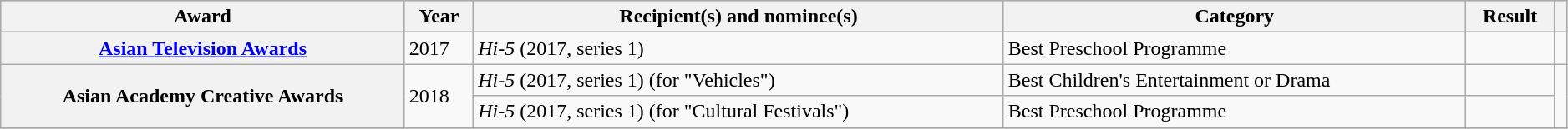<table class="wikitable plainrowheaders sortable" style="width:99%;">
<tr style="background:#ccc; text-align:center;">
<th scope="col">Award</th>
<th scope="col">Year</th>
<th scope="col">Recipient(s) and nominee(s)</th>
<th scope="col">Category</th>
<th scope="col">Result</th>
<th scope="col" class="unsortable"></th>
</tr>
<tr>
<th scope="row"><a href='#'>Asian Television Awards</a></th>
<td>2017</td>
<td data-sort-value="Hi-5"><em>Hi-5</em> (2017, series 1)</td>
<td>Best Preschool Programme</td>
<td></td>
<td style="text-align:center;"></td>
</tr>
<tr>
<th scope="row" rowspan="2">Asian Academy Creative Awards</th>
<td rowspan="2">2018</td>
<td data-sort-value="Hi-5 (for "Vehicles")"><em>Hi-5</em> (2017, series 1) (for "Vehicles")</td>
<td>Best Children's Entertainment or Drama</td>
<td></td>
<td style="text-align:center;" rowspan="2"></td>
</tr>
<tr>
<td data-sort-value="Hi-5 (for "Cultural Festivals")"><em>Hi-5</em> (2017, series 1) (for "Cultural Festivals")</td>
<td>Best Preschool Programme</td>
<td></td>
</tr>
<tr>
</tr>
</table>
